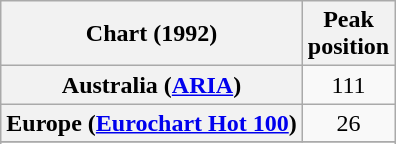<table class="wikitable sortable plainrowheaders" style="text-align:center">
<tr>
<th>Chart (1992)</th>
<th>Peak<br>position</th>
</tr>
<tr>
<th scope="row">Australia (<a href='#'>ARIA</a>)</th>
<td>111</td>
</tr>
<tr>
<th scope="row">Europe (<a href='#'>Eurochart Hot 100</a>)</th>
<td>26</td>
</tr>
<tr>
</tr>
<tr>
</tr>
<tr>
</tr>
</table>
